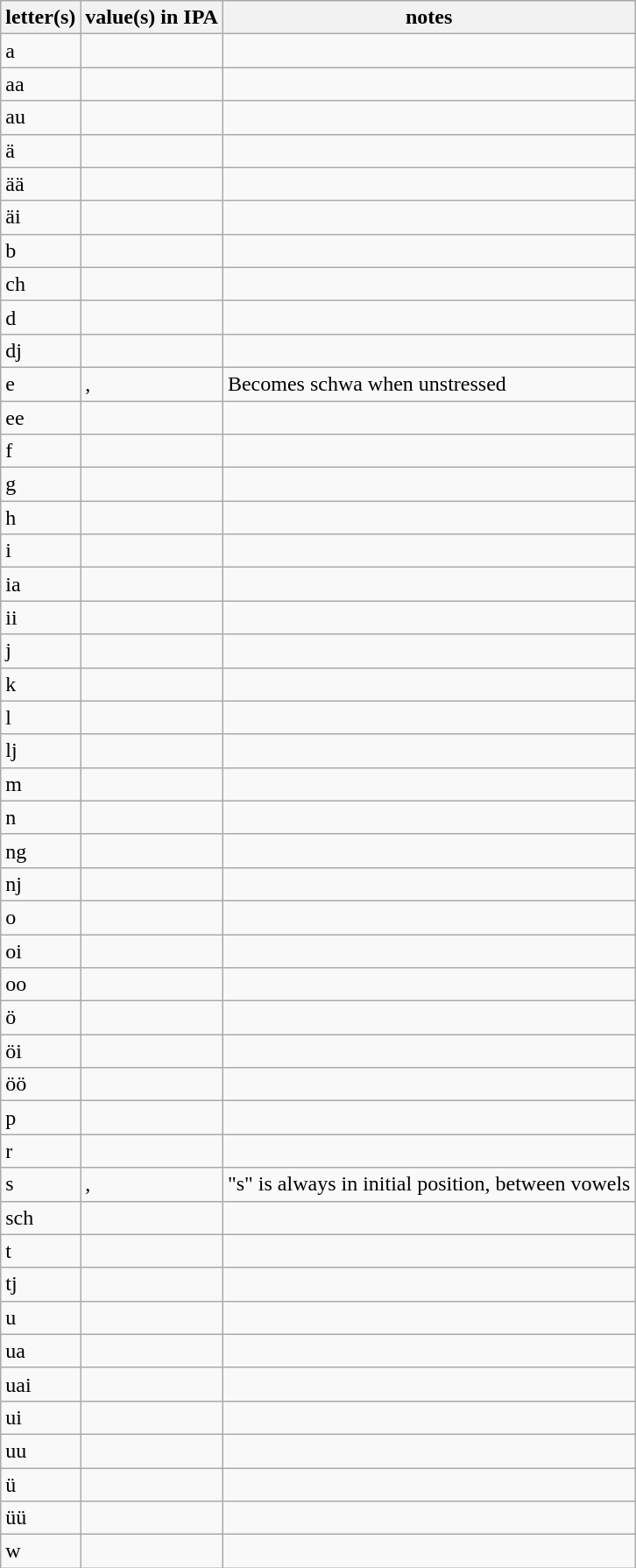<table class="wikitable">
<tr>
<th>letter(s)</th>
<th>value(s) in IPA</th>
<th>notes</th>
</tr>
<tr>
<td>a</td>
<td></td>
<td></td>
</tr>
<tr>
<td>aa</td>
<td></td>
<td></td>
</tr>
<tr>
<td>au</td>
<td></td>
<td></td>
</tr>
<tr>
<td>ä</td>
<td></td>
<td></td>
</tr>
<tr>
<td>ää</td>
<td></td>
<td></td>
</tr>
<tr>
<td>äi</td>
<td></td>
<td></td>
</tr>
<tr>
<td>b</td>
<td></td>
<td></td>
</tr>
<tr>
<td>ch</td>
<td></td>
<td></td>
</tr>
<tr>
<td>d</td>
<td></td>
<td></td>
</tr>
<tr>
<td>dj</td>
<td></td>
<td></td>
</tr>
<tr>
<td>e</td>
<td>, </td>
<td>Becomes schwa when unstressed</td>
</tr>
<tr>
<td>ee</td>
<td></td>
<td></td>
</tr>
<tr>
<td>f</td>
<td></td>
<td></td>
</tr>
<tr>
<td>g</td>
<td></td>
<td></td>
</tr>
<tr>
<td>h</td>
<td></td>
<td></td>
</tr>
<tr>
<td>i</td>
<td></td>
<td></td>
</tr>
<tr>
<td>ia</td>
<td></td>
<td></td>
</tr>
<tr>
<td>ii</td>
<td></td>
<td></td>
</tr>
<tr>
<td>j</td>
<td></td>
<td></td>
</tr>
<tr>
<td>k</td>
<td></td>
<td></td>
</tr>
<tr>
<td>l</td>
<td></td>
<td></td>
</tr>
<tr>
<td>lj</td>
<td></td>
<td></td>
</tr>
<tr>
<td>m</td>
<td></td>
<td></td>
</tr>
<tr>
<td>n</td>
<td></td>
<td></td>
</tr>
<tr>
<td>ng</td>
<td></td>
<td></td>
</tr>
<tr>
<td>nj</td>
<td></td>
<td></td>
</tr>
<tr>
<td>o</td>
<td></td>
<td></td>
</tr>
<tr>
<td>oi</td>
<td></td>
<td></td>
</tr>
<tr>
<td>oo</td>
<td></td>
<td></td>
</tr>
<tr>
<td>ö</td>
<td></td>
<td></td>
</tr>
<tr>
<td>öi</td>
<td></td>
<td></td>
</tr>
<tr>
<td>öö</td>
<td></td>
<td></td>
</tr>
<tr>
<td>p</td>
<td></td>
<td></td>
</tr>
<tr>
<td>r</td>
<td></td>
<td></td>
</tr>
<tr>
<td>s</td>
<td>, </td>
<td>"s" is always  in initial position,  between vowels</td>
</tr>
<tr>
<td>sch</td>
<td></td>
<td></td>
</tr>
<tr>
<td>t</td>
<td></td>
<td></td>
</tr>
<tr>
<td>tj</td>
<td></td>
<td></td>
</tr>
<tr>
<td>u</td>
<td></td>
<td></td>
</tr>
<tr>
<td>ua</td>
<td></td>
<td></td>
</tr>
<tr>
<td>uai</td>
<td></td>
<td></td>
</tr>
<tr>
<td>ui</td>
<td></td>
<td></td>
</tr>
<tr>
<td>uu</td>
<td></td>
<td></td>
</tr>
<tr>
<td>ü</td>
<td></td>
<td></td>
</tr>
<tr>
<td>üü</td>
<td></td>
<td></td>
</tr>
<tr>
<td>w</td>
<td></td>
<td></td>
</tr>
</table>
